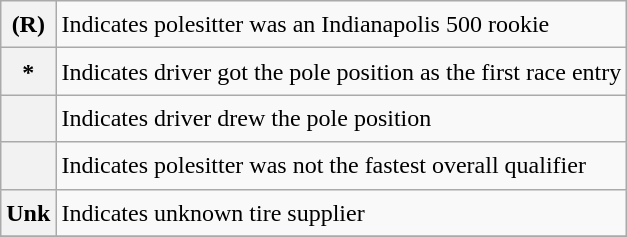<table class="wikitable plainrowheaders" style="font-size:1.00em; line-height:1.5em;">
<tr>
<th scope="row" style="text-align:center">(R)</th>
<td>Indicates polesitter was an Indianapolis 500 rookie</td>
</tr>
<tr>
<th scope="row" style="text-align:center">*</th>
<td>Indicates driver got the pole position as the first race entry</td>
</tr>
<tr>
<th scope="row" style="text-align:center"></th>
<td>Indicates driver drew the pole position</td>
</tr>
<tr>
<th scope="row" style="text-align:center"></th>
<td>Indicates polesitter was not the fastest overall qualifier</td>
</tr>
<tr>
<th scope="row" style="text-align:center">Unk</th>
<td>Indicates unknown tire supplier</td>
</tr>
<tr>
</tr>
</table>
